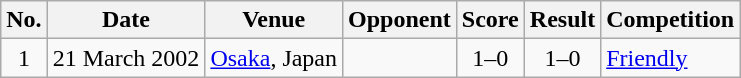<table class="wikitable sortable">
<tr>
<th scope="col">No.</th>
<th scope="col">Date</th>
<th scope="col">Venue</th>
<th scope="col">Opponent</th>
<th scope="col">Score</th>
<th scope="col">Result</th>
<th scope="col">Competition</th>
</tr>
<tr>
<td align="center">1</td>
<td>21 March 2002</td>
<td><a href='#'>Osaka</a>, Japan</td>
<td></td>
<td align="center">1–0</td>
<td align="center">1–0</td>
<td><a href='#'>Friendly</a></td>
</tr>
</table>
